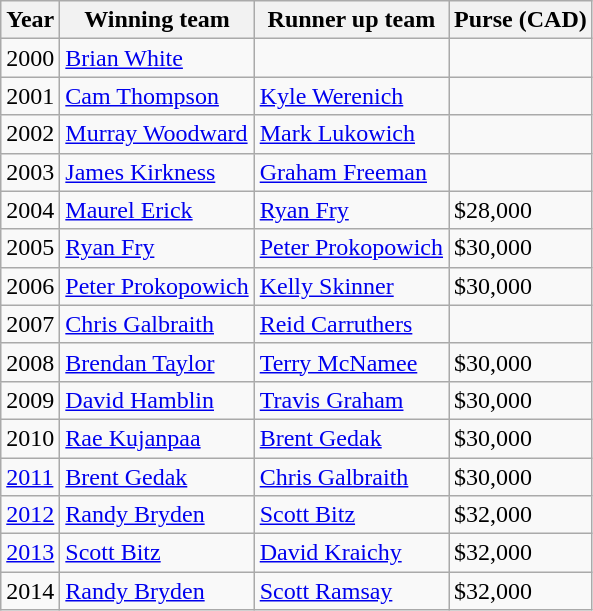<table class="wikitable">
<tr>
<th>Year</th>
<th>Winning team</th>
<th>Runner up team</th>
<th>Purse (CAD)</th>
</tr>
<tr>
<td>2000</td>
<td> <a href='#'>Brian White</a></td>
<td></td>
<td></td>
</tr>
<tr>
<td>2001</td>
<td> <a href='#'>Cam Thompson</a></td>
<td> <a href='#'>Kyle Werenich</a></td>
<td></td>
</tr>
<tr>
<td>2002</td>
<td> <a href='#'>Murray Woodward</a></td>
<td> <a href='#'>Mark Lukowich</a></td>
<td></td>
</tr>
<tr>
<td>2003</td>
<td> <a href='#'>James Kirkness</a></td>
<td> <a href='#'>Graham Freeman</a></td>
<td></td>
</tr>
<tr>
<td>2004</td>
<td> <a href='#'>Maurel Erick</a></td>
<td> <a href='#'>Ryan Fry</a></td>
<td>$28,000</td>
</tr>
<tr>
<td>2005</td>
<td> <a href='#'>Ryan Fry</a></td>
<td> <a href='#'>Peter Prokopowich</a></td>
<td>$30,000</td>
</tr>
<tr>
<td>2006</td>
<td> <a href='#'>Peter Prokopowich</a></td>
<td> <a href='#'>Kelly Skinner</a></td>
<td>$30,000</td>
</tr>
<tr>
<td>2007</td>
<td> <a href='#'>Chris Galbraith</a></td>
<td> <a href='#'>Reid Carruthers</a></td>
<td></td>
</tr>
<tr>
<td>2008</td>
<td> <a href='#'>Brendan Taylor</a></td>
<td> <a href='#'>Terry McNamee</a></td>
<td>$30,000</td>
</tr>
<tr>
<td>2009</td>
<td> <a href='#'>David Hamblin</a></td>
<td> <a href='#'>Travis Graham</a></td>
<td>$30,000</td>
</tr>
<tr>
<td>2010</td>
<td> <a href='#'>Rae Kujanpaa</a></td>
<td> <a href='#'>Brent Gedak</a></td>
<td>$30,000</td>
</tr>
<tr>
<td><a href='#'>2011</a></td>
<td> <a href='#'>Brent Gedak</a></td>
<td> <a href='#'>Chris Galbraith</a></td>
<td>$30,000</td>
</tr>
<tr>
<td><a href='#'>2012</a></td>
<td> <a href='#'>Randy Bryden</a></td>
<td> <a href='#'>Scott Bitz</a></td>
<td>$32,000</td>
</tr>
<tr>
<td><a href='#'>2013</a></td>
<td> <a href='#'>Scott Bitz</a></td>
<td> <a href='#'>David Kraichy</a></td>
<td>$32,000</td>
</tr>
<tr>
<td>2014</td>
<td> <a href='#'>Randy Bryden</a></td>
<td> <a href='#'>Scott Ramsay</a></td>
<td>$32,000</td>
</tr>
</table>
